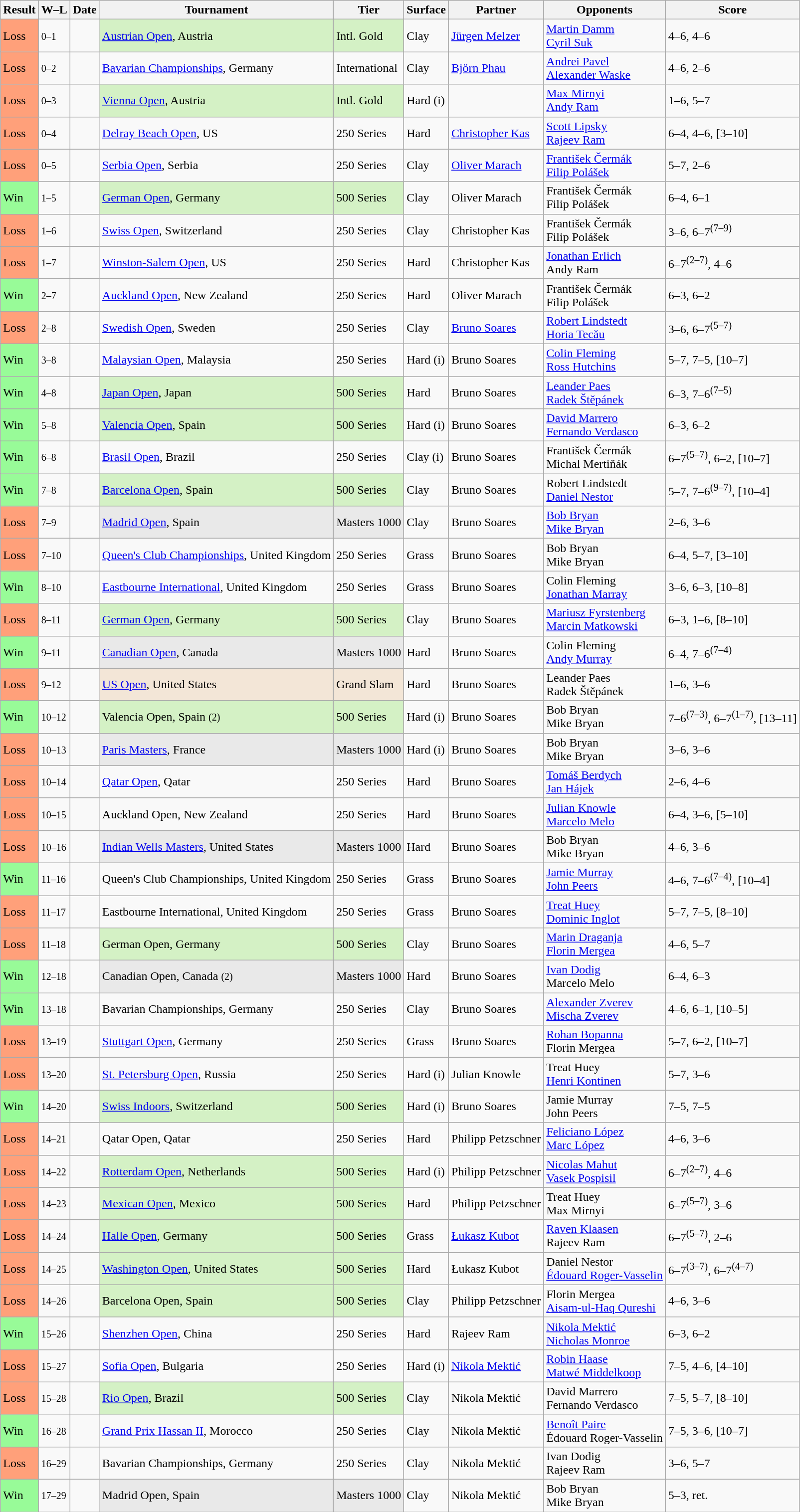<table class="sortable wikitable">
<tr>
<th>Result</th>
<th class="unsortable">W–L</th>
<th>Date</th>
<th>Tournament</th>
<th>Tier</th>
<th>Surface</th>
<th>Partner</th>
<th>Opponents</th>
<th class="unsortable">Score</th>
</tr>
<tr>
<td bgcolor=FFA07A>Loss</td>
<td><small>0–1</small></td>
<td><a href='#'></a></td>
<td style="background:#D4F1C5;"><a href='#'>Austrian Open</a>, Austria</td>
<td style="background:#D4F1C5;">Intl. Gold</td>
<td>Clay</td>
<td> <a href='#'>Jürgen Melzer</a></td>
<td> <a href='#'>Martin Damm</a><br> <a href='#'>Cyril Suk</a></td>
<td>4–6, 4–6</td>
</tr>
<tr>
<td bgcolor=FFA07A>Loss</td>
<td><small>0–2</small></td>
<td><a href='#'></a></td>
<td><a href='#'>Bavarian Championships</a>, Germany</td>
<td>International</td>
<td>Clay</td>
<td> <a href='#'>Björn Phau</a></td>
<td> <a href='#'>Andrei Pavel</a><br> <a href='#'>Alexander Waske</a></td>
<td>4–6, 2–6</td>
</tr>
<tr>
<td bgcolor=FFA07A>Loss</td>
<td><small>0–3</small></td>
<td><a href='#'></a></td>
<td style="background:#D4F1C5;"><a href='#'>Vienna Open</a>, Austria</td>
<td style="background:#D4F1C5;">Intl. Gold</td>
<td>Hard (i)</td>
<td></td>
<td> <a href='#'>Max Mirnyi</a><br> <a href='#'>Andy Ram</a></td>
<td>1–6, 5–7</td>
</tr>
<tr>
<td bgcolor=FFA07A>Loss</td>
<td><small>0–4</small></td>
<td><a href='#'></a></td>
<td><a href='#'>Delray Beach Open</a>, US</td>
<td>250 Series</td>
<td>Hard</td>
<td> <a href='#'>Christopher Kas</a></td>
<td> <a href='#'>Scott Lipsky</a><br> <a href='#'>Rajeev Ram</a></td>
<td>6–4, 4–6, [3–10]</td>
</tr>
<tr>
<td bgcolor=FFA07A>Loss</td>
<td><small>0–5</small></td>
<td><a href='#'></a></td>
<td><a href='#'>Serbia Open</a>, Serbia</td>
<td>250 Series</td>
<td>Clay</td>
<td> <a href='#'>Oliver Marach</a></td>
<td> <a href='#'>František Čermák</a><br> <a href='#'>Filip Polášek</a></td>
<td>5–7, 2–6</td>
</tr>
<tr>
<td bgcolor=98FB98>Win</td>
<td><small>1–5</small></td>
<td><a href='#'></a></td>
<td style="background:#D4F1C5;"><a href='#'>German Open</a>, Germany</td>
<td style="background:#D4F1C5;">500 Series</td>
<td>Clay</td>
<td> Oliver Marach</td>
<td> František Čermák<br> Filip Polášek</td>
<td>6–4, 6–1</td>
</tr>
<tr>
<td bgcolor=FFA07A>Loss</td>
<td><small>1–6</small></td>
<td><a href='#'></a></td>
<td><a href='#'>Swiss Open</a>, Switzerland</td>
<td>250 Series</td>
<td>Clay</td>
<td> Christopher Kas</td>
<td> František Čermák<br> Filip Polášek</td>
<td>3–6, 6–7<sup>(7–9)</sup></td>
</tr>
<tr>
<td bgcolor=FFA07A>Loss</td>
<td><small>1–7</small></td>
<td><a href='#'></a></td>
<td><a href='#'>Winston-Salem Open</a>, US</td>
<td>250 Series</td>
<td>Hard</td>
<td> Christopher Kas</td>
<td> <a href='#'>Jonathan Erlich</a><br> Andy Ram</td>
<td>6–7<sup>(2–7)</sup>, 4–6</td>
</tr>
<tr>
<td bgcolor=98FB98>Win</td>
<td><small>2–7</small></td>
<td><a href='#'></a></td>
<td><a href='#'>Auckland Open</a>, New Zealand</td>
<td>250 Series</td>
<td>Hard</td>
<td> Oliver Marach</td>
<td> František Čermák<br> Filip Polášek</td>
<td>6–3, 6–2</td>
</tr>
<tr>
<td bgcolor=FFA07A>Loss</td>
<td><small>2–8</small></td>
<td><a href='#'></a></td>
<td><a href='#'>Swedish Open</a>, Sweden</td>
<td>250 Series</td>
<td>Clay</td>
<td> <a href='#'>Bruno Soares</a></td>
<td> <a href='#'>Robert Lindstedt</a><br> <a href='#'>Horia Tecău</a></td>
<td>3–6, 6–7<sup>(5–7)</sup></td>
</tr>
<tr>
<td bgcolor=98FB98>Win</td>
<td><small>3–8</small></td>
<td><a href='#'></a></td>
<td><a href='#'>Malaysian Open</a>, Malaysia</td>
<td>250 Series</td>
<td>Hard (i)</td>
<td> Bruno Soares</td>
<td> <a href='#'>Colin Fleming</a><br> <a href='#'>Ross Hutchins</a></td>
<td>5–7, 7–5, [10–7]</td>
</tr>
<tr>
<td bgcolor=98FB98>Win</td>
<td><small>4–8</small></td>
<td><a href='#'></a></td>
<td style="background:#D4F1C5;"><a href='#'>Japan Open</a>, Japan</td>
<td style="background:#D4F1C5;">500 Series</td>
<td>Hard</td>
<td> Bruno Soares</td>
<td> <a href='#'>Leander Paes</a><br> <a href='#'>Radek Štěpánek</a></td>
<td>6–3, 7–6<sup>(7–5)</sup></td>
</tr>
<tr>
<td bgcolor=98FB98>Win</td>
<td><small>5–8</small></td>
<td><a href='#'></a></td>
<td style="background:#D4F1C5;"><a href='#'>Valencia Open</a>, Spain</td>
<td style="background:#D4F1C5;">500 Series</td>
<td>Hard (i)</td>
<td> Bruno Soares</td>
<td> <a href='#'>David Marrero</a><br> <a href='#'>Fernando Verdasco</a></td>
<td>6–3, 6–2</td>
</tr>
<tr>
<td bgcolor=98FB98>Win</td>
<td><small>6–8</small></td>
<td><a href='#'></a></td>
<td><a href='#'>Brasil Open</a>, Brazil</td>
<td>250 Series</td>
<td>Clay (i)</td>
<td> Bruno Soares</td>
<td> František Čermák<br> Michal Mertiňák</td>
<td>6–7<sup>(5–7)</sup>, 6–2, [10–7]</td>
</tr>
<tr>
<td bgcolor=98FB98>Win</td>
<td><small>7–8</small></td>
<td><a href='#'></a></td>
<td style="background:#D4F1C5;"><a href='#'>Barcelona Open</a>, Spain</td>
<td style="background:#D4F1C5;">500 Series</td>
<td>Clay</td>
<td> Bruno Soares</td>
<td> Robert Lindstedt<br> <a href='#'>Daniel Nestor</a></td>
<td>5–7, 7–6<sup>(9–7)</sup>, [10–4]</td>
</tr>
<tr>
<td bgcolor=FFA07A>Loss</td>
<td><small>7–9</small></td>
<td><a href='#'></a></td>
<td style="background:#E9E9E9;"><a href='#'>Madrid Open</a>, Spain</td>
<td style="background:#E9E9E9;">Masters 1000</td>
<td>Clay</td>
<td> Bruno Soares</td>
<td> <a href='#'>Bob Bryan</a><br> <a href='#'>Mike Bryan</a></td>
<td>2–6, 3–6</td>
</tr>
<tr>
<td bgcolor=FFA07A>Loss</td>
<td><small>7–10</small></td>
<td><a href='#'></a></td>
<td><a href='#'>Queen's Club Championships</a>, United Kingdom</td>
<td>250 Series</td>
<td>Grass</td>
<td> Bruno Soares</td>
<td> Bob Bryan<br> Mike Bryan</td>
<td>6–4, 5–7, [3–10]</td>
</tr>
<tr>
<td bgcolor=98FB98>Win</td>
<td><small>8–10</small></td>
<td><a href='#'></a></td>
<td><a href='#'>Eastbourne International</a>, United Kingdom</td>
<td>250 Series</td>
<td>Grass</td>
<td> Bruno Soares</td>
<td> Colin Fleming<br> <a href='#'>Jonathan Marray</a></td>
<td>3–6, 6–3, [10–8]</td>
</tr>
<tr>
<td bgcolor=FFA07A>Loss</td>
<td><small>8–11</small></td>
<td><a href='#'></a></td>
<td style="background:#D4F1C5;"><a href='#'>German Open</a>, Germany</td>
<td style="background:#D4F1C5;">500 Series</td>
<td>Clay</td>
<td> Bruno Soares</td>
<td> <a href='#'>Mariusz Fyrstenberg</a><br> <a href='#'>Marcin Matkowski</a></td>
<td>6–3, 1–6, [8–10]</td>
</tr>
<tr>
<td bgcolor=98FB98>Win</td>
<td><small>9–11</small></td>
<td><a href='#'></a></td>
<td style="background:#E9E9E9;"><a href='#'>Canadian Open</a>, Canada</td>
<td style="background:#E9E9E9;">Masters 1000</td>
<td>Hard</td>
<td> Bruno Soares</td>
<td> Colin Fleming <br> <a href='#'>Andy Murray</a></td>
<td>6–4, 7–6<sup>(7–4)</sup></td>
</tr>
<tr>
<td bgcolor=FFA07A>Loss</td>
<td><small>9–12</small></td>
<td><a href='#'></a></td>
<td style="background:#F3E6D7;"><a href='#'>US Open</a>, United States</td>
<td style="background:#F3E6D7;">Grand Slam</td>
<td>Hard</td>
<td> Bruno Soares</td>
<td> Leander Paes<br> Radek Štěpánek</td>
<td>1–6, 3–6</td>
</tr>
<tr>
<td bgcolor=98FB98>Win</td>
<td><small>10–12</small></td>
<td><a href='#'></a></td>
<td style="background:#D4F1C5;">Valencia Open, Spain <small>(2)</small></td>
<td style="background:#D4F1C5;">500 Series</td>
<td>Hard (i)</td>
<td> Bruno Soares</td>
<td> Bob Bryan<br> Mike Bryan</td>
<td>7–6<sup>(7–3)</sup>, 6–7<sup>(1–7)</sup>, [13–11]</td>
</tr>
<tr>
<td bgcolor=FFA07A>Loss</td>
<td><small>10–13</small></td>
<td><a href='#'></a></td>
<td style="background:#E9E9E9;"><a href='#'>Paris Masters</a>, France</td>
<td style="background:#E9E9E9;">Masters 1000</td>
<td>Hard (i)</td>
<td> Bruno Soares</td>
<td> Bob Bryan<br> Mike Bryan</td>
<td>3–6, 3–6</td>
</tr>
<tr>
<td bgcolor=FFA07A>Loss</td>
<td><small>10–14</small></td>
<td><a href='#'></a></td>
<td><a href='#'>Qatar Open</a>, Qatar</td>
<td>250 Series</td>
<td>Hard</td>
<td> Bruno Soares</td>
<td> <a href='#'>Tomáš Berdych</a><br> <a href='#'>Jan Hájek</a></td>
<td>2–6, 4–6</td>
</tr>
<tr>
<td bgcolor=FFA07A>Loss</td>
<td><small>10–15</small></td>
<td><a href='#'></a></td>
<td>Auckland Open, New Zealand</td>
<td>250 Series</td>
<td>Hard</td>
<td> Bruno Soares</td>
<td> <a href='#'>Julian Knowle</a><br> <a href='#'>Marcelo Melo</a></td>
<td>6–4, 3–6, [5–10]</td>
</tr>
<tr>
<td bgcolor=FFA07A>Loss</td>
<td><small>10–16</small></td>
<td><a href='#'></a></td>
<td style="background:#E9E9E9;"><a href='#'>Indian Wells Masters</a>, United States</td>
<td style="background:#E9E9E9;">Masters 1000</td>
<td>Hard</td>
<td> Bruno Soares</td>
<td> Bob Bryan<br> Mike Bryan</td>
<td>4–6, 3–6</td>
</tr>
<tr>
<td bgcolor=98FB98>Win</td>
<td><small>11–16</small></td>
<td><a href='#'></a></td>
<td>Queen's Club Championships, United Kingdom</td>
<td>250 Series</td>
<td>Grass</td>
<td> Bruno Soares</td>
<td> <a href='#'>Jamie Murray</a><br> <a href='#'>John Peers</a></td>
<td>4–6, 7–6<sup>(7–4)</sup>, [10–4]</td>
</tr>
<tr>
<td bgcolor=FFA07A>Loss</td>
<td><small>11–17</small></td>
<td><a href='#'></a></td>
<td>Eastbourne International, United Kingdom</td>
<td>250 Series</td>
<td>Grass</td>
<td> Bruno Soares</td>
<td> <a href='#'>Treat Huey</a><br>  <a href='#'>Dominic Inglot</a></td>
<td>5–7, 7–5, [8–10]</td>
</tr>
<tr>
<td bgcolor=FFA07A>Loss</td>
<td><small>11–18</small></td>
<td><a href='#'></a></td>
<td style="background:#D4F1C5;">German Open, Germany</td>
<td style="background:#D4F1C5;">500 Series</td>
<td>Clay</td>
<td> Bruno Soares</td>
<td> <a href='#'>Marin Draganja</a><br> <a href='#'>Florin Mergea</a></td>
<td>4–6, 5–7</td>
</tr>
<tr>
<td bgcolor=98FB98>Win</td>
<td><small>12–18</small></td>
<td><a href='#'></a></td>
<td style="background:#E9E9E9;">Canadian Open, Canada <small>(2)</small></td>
<td style="background:#E9E9E9;">Masters 1000</td>
<td>Hard</td>
<td> Bruno Soares</td>
<td> <a href='#'>Ivan Dodig</a><br> Marcelo Melo</td>
<td>6–4, 6–3</td>
</tr>
<tr>
<td bgcolor=98FB98>Win</td>
<td><small>13–18</small></td>
<td><a href='#'></a></td>
<td>Bavarian Championships, Germany</td>
<td>250 Series</td>
<td>Clay</td>
<td> Bruno Soares</td>
<td> <a href='#'>Alexander Zverev</a><br> <a href='#'>Mischa Zverev</a></td>
<td>4–6, 6–1, [10–5]</td>
</tr>
<tr>
<td bgcolor=FFA07A>Loss</td>
<td><small>13–19</small></td>
<td><a href='#'></a></td>
<td><a href='#'>Stuttgart Open</a>, Germany</td>
<td>250 Series</td>
<td>Grass</td>
<td> Bruno Soares</td>
<td> <a href='#'>Rohan Bopanna</a><br> Florin Mergea</td>
<td>5–7, 6–2, [10–7]</td>
</tr>
<tr>
<td bgcolor=FFA07A>Loss</td>
<td><small>13–20</small></td>
<td><a href='#'></a></td>
<td><a href='#'>St. Petersburg Open</a>, Russia</td>
<td>250 Series</td>
<td>Hard (i)</td>
<td> Julian Knowle</td>
<td> Treat Huey<br> <a href='#'>Henri Kontinen</a></td>
<td>5–7, 3–6</td>
</tr>
<tr>
<td bgcolor=98FB98>Win</td>
<td><small>14–20</small></td>
<td><a href='#'></a></td>
<td style="background:#D4F1C5;"><a href='#'>Swiss Indoors</a>, Switzerland</td>
<td style="background:#D4F1C5;">500 Series</td>
<td>Hard (i)</td>
<td> Bruno Soares</td>
<td> Jamie Murray<br> John Peers</td>
<td>7–5, 7–5</td>
</tr>
<tr>
<td bgcolor=FFA07A>Loss</td>
<td><small>14–21</small></td>
<td><a href='#'></a></td>
<td>Qatar Open, Qatar</td>
<td>250 Series</td>
<td>Hard</td>
<td> Philipp Petzschner</td>
<td> <a href='#'>Feliciano López</a><br> <a href='#'>Marc López</a></td>
<td>4–6, 3–6</td>
</tr>
<tr>
<td bgcolor=FFA07A>Loss</td>
<td><small>14–22</small></td>
<td><a href='#'></a></td>
<td style="background:#D4F1C5;"><a href='#'>Rotterdam Open</a>, Netherlands</td>
<td style="background:#D4F1C5;">500 Series</td>
<td>Hard (i)</td>
<td> Philipp Petzschner</td>
<td> <a href='#'>Nicolas Mahut</a><br> <a href='#'>Vasek Pospisil</a></td>
<td>6–7<sup>(2–7)</sup>, 4–6</td>
</tr>
<tr>
<td bgcolor=FFA07A>Loss</td>
<td><small>14–23</small></td>
<td><a href='#'></a></td>
<td style="background:#D4F1C5;"><a href='#'>Mexican Open</a>, Mexico</td>
<td style="background:#D4F1C5;">500 Series</td>
<td>Hard</td>
<td> Philipp Petzschner</td>
<td> Treat Huey<br> Max Mirnyi</td>
<td>6–7<sup>(5–7)</sup>, 3–6</td>
</tr>
<tr>
<td bgcolor=FFA07A>Loss</td>
<td><small>14–24</small></td>
<td><a href='#'></a></td>
<td style="background:#D4F1C5;"><a href='#'>Halle Open</a>, Germany</td>
<td style="background:#D4F1C5;">500 Series</td>
<td>Grass</td>
<td> <a href='#'>Łukasz Kubot</a></td>
<td> <a href='#'>Raven Klaasen</a><br> Rajeev Ram</td>
<td>6–7<sup>(5–7)</sup>, 2–6</td>
</tr>
<tr>
<td bgcolor=FFA07A>Loss</td>
<td><small>14–25</small></td>
<td><a href='#'></a></td>
<td style="background:#D4F1C5;"><a href='#'>Washington Open</a>, United States</td>
<td style="background:#D4F1C5;">500 Series</td>
<td>Hard</td>
<td> Łukasz Kubot</td>
<td> Daniel Nestor<br> <a href='#'>Édouard Roger-Vasselin</a></td>
<td>6–7<sup>(3–7)</sup>, 6–7<sup>(4–7)</sup></td>
</tr>
<tr>
<td bgcolor=FFA07A>Loss</td>
<td><small>14–26</small></td>
<td><a href='#'></a></td>
<td style="background:#D4F1C5;">Barcelona Open, Spain</td>
<td style="background:#D4F1C5;">500 Series</td>
<td>Clay</td>
<td> Philipp Petzschner</td>
<td> Florin Mergea<br> <a href='#'>Aisam-ul-Haq Qureshi</a></td>
<td>4–6, 3–6</td>
</tr>
<tr>
<td bgcolor=98FB98>Win</td>
<td><small>15–26</small></td>
<td><a href='#'></a></td>
<td><a href='#'>Shenzhen Open</a>, China</td>
<td>250 Series</td>
<td>Hard</td>
<td> Rajeev Ram</td>
<td> <a href='#'>Nikola Mektić</a><br> <a href='#'>Nicholas Monroe</a></td>
<td>6–3, 6–2</td>
</tr>
<tr>
<td bgcolor=FFA07A>Loss</td>
<td><small>15–27</small></td>
<td><a href='#'></a></td>
<td><a href='#'>Sofia Open</a>, Bulgaria</td>
<td>250 Series</td>
<td>Hard (i)</td>
<td> <a href='#'>Nikola Mektić</a></td>
<td> <a href='#'>Robin Haase</a><br> <a href='#'>Matwé Middelkoop</a></td>
<td>7–5, 4–6, [4–10]</td>
</tr>
<tr>
<td bgcolor=FFA07A>Loss</td>
<td><small>15–28</small></td>
<td><a href='#'></a></td>
<td style="background:#D4F1C5;"><a href='#'>Rio Open</a>, Brazil</td>
<td style="background:#D4F1C5;">500 Series</td>
<td>Clay</td>
<td> Nikola Mektić</td>
<td> David Marrero <br> Fernando Verdasco</td>
<td>7–5, 5–7, [8–10]</td>
</tr>
<tr>
<td bgcolor=98FB98>Win</td>
<td><small>16–28</small></td>
<td><a href='#'></a></td>
<td><a href='#'>Grand Prix Hassan II</a>, Morocco</td>
<td>250 Series</td>
<td>Clay</td>
<td> Nikola Mektić</td>
<td> <a href='#'>Benoît Paire</a><br> Édouard Roger-Vasselin</td>
<td>7–5, 3–6, [10–7]</td>
</tr>
<tr>
<td bgcolor=FFA07A>Loss</td>
<td><small>16–29</small></td>
<td><a href='#'></a></td>
<td>Bavarian Championships, Germany</td>
<td>250 Series</td>
<td>Clay</td>
<td> Nikola Mektić</td>
<td> Ivan Dodig<br> Rajeev Ram</td>
<td>3–6, 5–7</td>
</tr>
<tr>
<td bgcolor=98FB98>Win</td>
<td><small>17–29</small></td>
<td><a href='#'></a></td>
<td style="background:#E9E9E9;">Madrid Open, Spain</td>
<td style="background:#E9E9E9;">Masters 1000</td>
<td>Clay</td>
<td> Nikola Mektić</td>
<td> Bob Bryan <br> Mike Bryan</td>
<td>5–3, ret.</td>
</tr>
</table>
